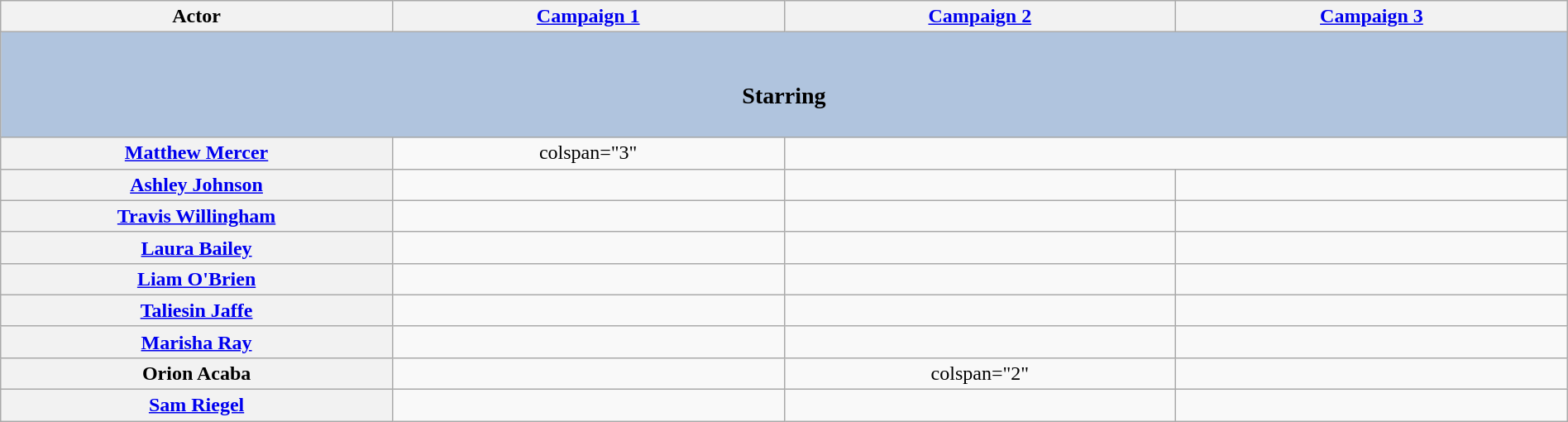<table class="wikitable" style="text-align:center; width:100%; ">
<tr>
<th scope="col" width="16%">Actor</th>
<th scope="col" style="width: 16%"><a href='#'>Campaign 1</a></th>
<th scope="col" style="width: 16%"><a href='#'>Campaign 2</a></th>
<th scope="col" style="width: 16%"><a href='#'>Campaign 3</a><br></th>
</tr>
<tr>
<th colspan="6" style="background: LightSteelBlue;"><br><h3>Starring</h3></th>
</tr>
<tr>
<th scope="row"><a href='#'>Matthew Mercer</a></th>
<td>colspan="3" </td>
</tr>
<tr>
<th scope="row"><a href='#'>Ashley Johnson</a></th>
<td></td>
<td></td>
<td></td>
</tr>
<tr>
<th scope="row"><a href='#'>Travis Willingham</a></th>
<td></td>
<td></td>
<td></td>
</tr>
<tr>
<th scope="row"><a href='#'>Laura Bailey</a></th>
<td></td>
<td></td>
<td></td>
</tr>
<tr>
<th scope="row"><a href='#'>Liam O'Brien</a></th>
<td></td>
<td></td>
<td></td>
</tr>
<tr>
<th scope="row"><a href='#'>Taliesin Jaffe</a></th>
<td></td>
<td></td>
<td></td>
</tr>
<tr>
<th scope="row"><a href='#'>Marisha Ray</a></th>
<td></td>
<td></td>
<td></td>
</tr>
<tr>
<th scope="row">Orion Acaba </th>
<td></td>
<td>colspan="2" </td>
</tr>
<tr>
<th scope="row"><a href='#'>Sam Riegel</a></th>
<td></td>
<td></td>
<td></td>
</tr>
</table>
